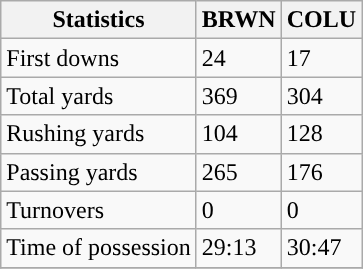<table class="wikitable">
<tr>
<th>Statistics</th>
<th>BRWN</th>
<th>COLU</th>
</tr>
<tr>
<td>First downs</td>
<td>24</td>
<td>17</td>
</tr>
<tr>
<td>Total yards</td>
<td>369</td>
<td>304</td>
</tr>
<tr>
<td>Rushing yards</td>
<td>104</td>
<td>128</td>
</tr>
<tr>
<td>Passing yards</td>
<td>265</td>
<td>176</td>
</tr>
<tr>
<td>Turnovers</td>
<td>0</td>
<td>0</td>
</tr>
<tr>
<td>Time of possession</td>
<td>29:13</td>
<td>30:47</td>
</tr>
<tr>
</tr>
</table>
